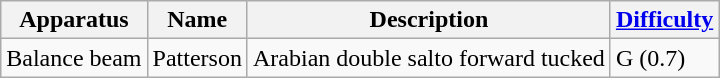<table class="wikitable">
<tr>
<th>Apparatus</th>
<th>Name</th>
<th>Description</th>
<th><a href='#'>Difficulty</a></th>
</tr>
<tr>
<td>Balance beam</td>
<td>Patterson</td>
<td>Arabian double salto forward tucked</td>
<td>G (0.7)</td>
</tr>
</table>
